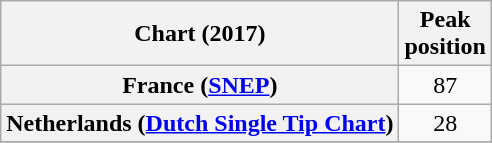<table class="wikitable sortable plainrowheaders" style="text-align:center">
<tr>
<th scope="col">Chart (2017)</th>
<th scope="col">Peak<br> position</th>
</tr>
<tr>
<th scope="row">France (<a href='#'>SNEP</a>)</th>
<td>87</td>
</tr>
<tr>
<th scope="row">Netherlands (<a href='#'>Dutch Single Tip Chart</a>)</th>
<td>28</td>
</tr>
<tr>
</tr>
</table>
